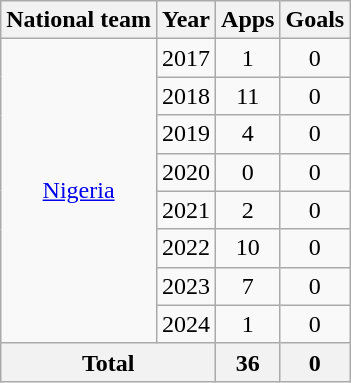<table class="wikitable" style="text-align:center">
<tr>
<th>National team</th>
<th>Year</th>
<th>Apps</th>
<th>Goals</th>
</tr>
<tr>
<td rowspan="8"><a href='#'>Nigeria</a></td>
<td>2017</td>
<td>1</td>
<td>0</td>
</tr>
<tr>
<td>2018</td>
<td>11</td>
<td>0</td>
</tr>
<tr>
<td>2019</td>
<td>4</td>
<td>0</td>
</tr>
<tr>
<td>2020</td>
<td>0</td>
<td>0</td>
</tr>
<tr>
<td>2021</td>
<td>2</td>
<td>0</td>
</tr>
<tr>
<td>2022</td>
<td>10</td>
<td>0</td>
</tr>
<tr>
<td>2023</td>
<td>7</td>
<td>0</td>
</tr>
<tr>
<td>2024</td>
<td>1</td>
<td>0</td>
</tr>
<tr>
<th colspan="2">Total</th>
<th>36</th>
<th>0</th>
</tr>
</table>
